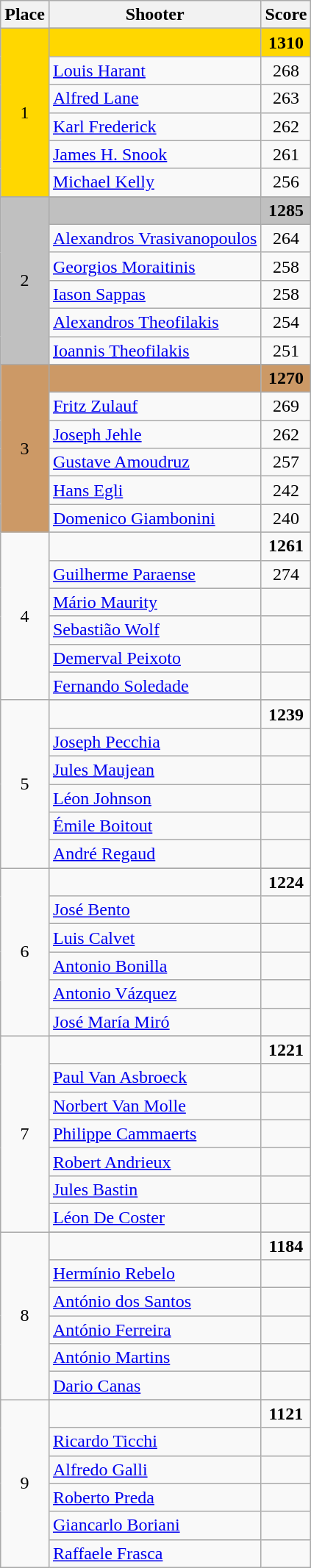<table class=wikitable style="text-align:center">
<tr>
<th>Place</th>
<th>Shooter</th>
<th>Score</th>
</tr>
<tr>
<td rowspan=7 align=center bgcolor=gold>1</td>
</tr>
<tr>
<td align=left bgcolor=gold></td>
<td bgcolor=gold><strong>1310</strong></td>
</tr>
<tr>
<td align=left><a href='#'>Louis Harant</a></td>
<td>268</td>
</tr>
<tr>
<td align=left><a href='#'>Alfred Lane</a></td>
<td>263</td>
</tr>
<tr>
<td align=left><a href='#'>Karl Frederick</a></td>
<td>262</td>
</tr>
<tr>
<td align=left><a href='#'>James H. Snook</a></td>
<td>261</td>
</tr>
<tr>
<td align=left><a href='#'>Michael Kelly</a></td>
<td>256</td>
</tr>
<tr>
<td rowspan=7 align=center bgcolor=silver>2</td>
</tr>
<tr>
<td align=left bgcolor=silver></td>
<td bgcolor=silver><strong>1285</strong></td>
</tr>
<tr>
<td align=left><a href='#'>Alexandros Vrasivanopoulos</a></td>
<td>264</td>
</tr>
<tr>
<td align=left><a href='#'>Georgios Moraitinis</a></td>
<td>258</td>
</tr>
<tr>
<td align=left><a href='#'>Iason Sappas</a></td>
<td>258</td>
</tr>
<tr>
<td align=left><a href='#'>Alexandros Theofilakis</a></td>
<td>254</td>
</tr>
<tr>
<td align=left><a href='#'>Ioannis Theofilakis</a></td>
<td>251</td>
</tr>
<tr>
<td rowspan=7 align=center bgcolor=cc9966>3</td>
</tr>
<tr>
<td align=left bgcolor=cc9966></td>
<td bgcolor=cc9966><strong>1270</strong></td>
</tr>
<tr>
<td align=left><a href='#'>Fritz Zulauf</a></td>
<td>269</td>
</tr>
<tr>
<td align=left><a href='#'>Joseph Jehle</a></td>
<td>262</td>
</tr>
<tr>
<td align=left><a href='#'>Gustave Amoudruz</a></td>
<td>257</td>
</tr>
<tr>
<td align=left><a href='#'>Hans Egli</a></td>
<td>242</td>
</tr>
<tr>
<td align=left><a href='#'>Domenico Giambonini</a></td>
<td>240</td>
</tr>
<tr>
<td rowspan=7>4</td>
</tr>
<tr>
<td align=left></td>
<td><strong>1261</strong></td>
</tr>
<tr>
<td align=left><a href='#'>Guilherme Paraense</a></td>
<td>274</td>
</tr>
<tr>
<td align=left><a href='#'>Mário Maurity</a></td>
<td></td>
</tr>
<tr>
<td align=left><a href='#'>Sebastião Wolf</a></td>
<td></td>
</tr>
<tr>
<td align=left><a href='#'>Demerval Peixoto</a></td>
<td></td>
</tr>
<tr>
<td align=left><a href='#'>Fernando Soledade</a></td>
<td></td>
</tr>
<tr>
<td rowspan=7>5</td>
</tr>
<tr>
<td align=left></td>
<td><strong>1239</strong></td>
</tr>
<tr>
<td align=left><a href='#'>Joseph Pecchia</a></td>
<td></td>
</tr>
<tr>
<td align=left><a href='#'>Jules Maujean</a></td>
<td></td>
</tr>
<tr>
<td align=left><a href='#'>Léon Johnson</a></td>
<td></td>
</tr>
<tr>
<td align=left><a href='#'>Émile Boitout</a></td>
<td></td>
</tr>
<tr>
<td align=left><a href='#'>André Regaud</a></td>
<td></td>
</tr>
<tr>
<td rowspan=7>6</td>
</tr>
<tr>
<td align=left></td>
<td><strong>1224</strong></td>
</tr>
<tr>
<td align=left><a href='#'>José Bento</a></td>
<td></td>
</tr>
<tr>
<td align=left><a href='#'>Luis Calvet</a></td>
<td></td>
</tr>
<tr>
<td align=left><a href='#'>Antonio Bonilla</a></td>
<td></td>
</tr>
<tr>
<td align=left><a href='#'>Antonio Vázquez</a></td>
<td></td>
</tr>
<tr>
<td align=left><a href='#'>José María Miró</a></td>
<td></td>
</tr>
<tr>
<td rowspan=8>7</td>
</tr>
<tr>
<td align=left></td>
<td><strong>1221</strong></td>
</tr>
<tr>
<td align=left><a href='#'>Paul Van Asbroeck</a></td>
<td></td>
</tr>
<tr>
<td align=left><a href='#'>Norbert Van Molle</a></td>
<td></td>
</tr>
<tr>
<td align=left><a href='#'>Philippe Cammaerts</a></td>
<td></td>
</tr>
<tr>
<td align=left><a href='#'>Robert Andrieux</a></td>
<td></td>
</tr>
<tr>
<td align=left><a href='#'>Jules Bastin</a></td>
<td></td>
</tr>
<tr>
<td align=left><a href='#'>Léon De Coster</a></td>
<td></td>
</tr>
<tr>
<td rowspan=7>8</td>
</tr>
<tr>
<td align=left></td>
<td><strong>1184</strong></td>
</tr>
<tr>
<td align=left><a href='#'>Hermínio Rebelo</a></td>
<td></td>
</tr>
<tr>
<td align=left><a href='#'>António dos Santos</a></td>
<td></td>
</tr>
<tr>
<td align=left><a href='#'>António Ferreira</a></td>
<td></td>
</tr>
<tr>
<td align=left><a href='#'>António Martins</a></td>
<td></td>
</tr>
<tr>
<td align=left><a href='#'>Dario Canas</a></td>
<td></td>
</tr>
<tr>
<td rowspan=7>9</td>
</tr>
<tr>
<td align=left></td>
<td><strong>1121</strong></td>
</tr>
<tr>
<td align=left><a href='#'>Ricardo Ticchi</a></td>
<td></td>
</tr>
<tr>
<td align=left><a href='#'>Alfredo Galli</a></td>
<td></td>
</tr>
<tr>
<td align=left><a href='#'>Roberto Preda</a></td>
<td></td>
</tr>
<tr>
<td align=left><a href='#'>Giancarlo Boriani</a></td>
<td></td>
</tr>
<tr>
<td align=left><a href='#'>Raffaele Frasca</a></td>
<td></td>
</tr>
</table>
